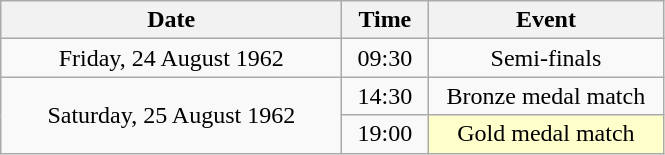<table class = "wikitable" style="text-align:center;">
<tr>
<th width=220>Date</th>
<th width=50>Time</th>
<th width=150>Event</th>
</tr>
<tr>
<td>Friday, 24 August 1962</td>
<td>09:30</td>
<td>Semi-finals</td>
</tr>
<tr>
<td rowspan="2">Saturday, 25 August 1962</td>
<td>14:30</td>
<td>Bronze medal match</td>
</tr>
<tr>
<td>19:00</td>
<td bgcolor=ffffcc>Gold medal match</td>
</tr>
</table>
